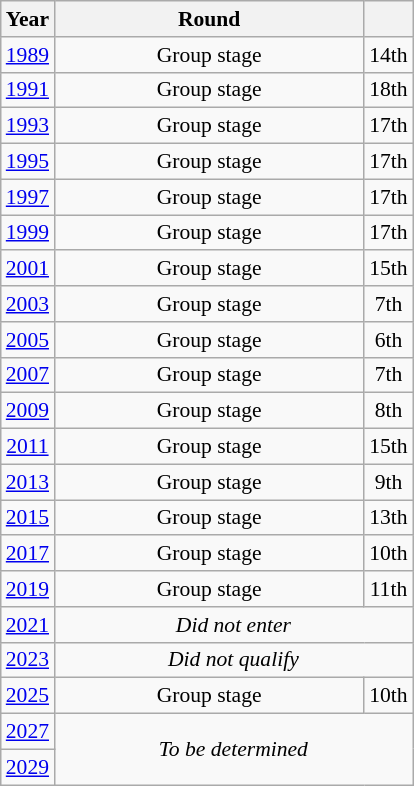<table class="wikitable" style="text-align: center; font-size:90%">
<tr>
<th>Year</th>
<th style="width:200px">Round</th>
<th></th>
</tr>
<tr>
<td><a href='#'>1989</a></td>
<td>Group stage</td>
<td>14th</td>
</tr>
<tr>
<td><a href='#'>1991</a></td>
<td>Group stage</td>
<td>18th</td>
</tr>
<tr>
<td><a href='#'>1993</a></td>
<td>Group stage</td>
<td>17th</td>
</tr>
<tr>
<td><a href='#'>1995</a></td>
<td>Group stage</td>
<td>17th</td>
</tr>
<tr>
<td><a href='#'>1997</a></td>
<td>Group stage</td>
<td>17th</td>
</tr>
<tr>
<td><a href='#'>1999</a></td>
<td>Group stage</td>
<td>17th</td>
</tr>
<tr>
<td><a href='#'>2001</a></td>
<td>Group stage</td>
<td>15th</td>
</tr>
<tr>
<td><a href='#'>2003</a></td>
<td>Group stage</td>
<td>7th</td>
</tr>
<tr>
<td><a href='#'>2005</a></td>
<td>Group stage</td>
<td>6th</td>
</tr>
<tr>
<td><a href='#'>2007</a></td>
<td>Group stage</td>
<td>7th</td>
</tr>
<tr>
<td><a href='#'>2009</a></td>
<td>Group stage</td>
<td>8th</td>
</tr>
<tr>
<td><a href='#'>2011</a></td>
<td>Group stage</td>
<td>15th</td>
</tr>
<tr>
<td><a href='#'>2013</a></td>
<td>Group stage</td>
<td>9th</td>
</tr>
<tr>
<td><a href='#'>2015</a></td>
<td>Group stage</td>
<td>13th</td>
</tr>
<tr>
<td><a href='#'>2017</a></td>
<td>Group stage</td>
<td>10th</td>
</tr>
<tr>
<td><a href='#'>2019</a></td>
<td>Group stage</td>
<td>11th</td>
</tr>
<tr>
<td><a href='#'>2021</a></td>
<td colspan="2"><em>Did not enter</em></td>
</tr>
<tr>
<td><a href='#'>2023</a></td>
<td colspan="2"><em>Did not qualify</em></td>
</tr>
<tr>
<td><a href='#'>2025</a></td>
<td>Group stage</td>
<td>10th</td>
</tr>
<tr>
<td><a href='#'>2027</a></td>
<td colspan="2" rowspan="2"><em>To be determined</em></td>
</tr>
<tr>
<td><a href='#'>2029</a></td>
</tr>
</table>
